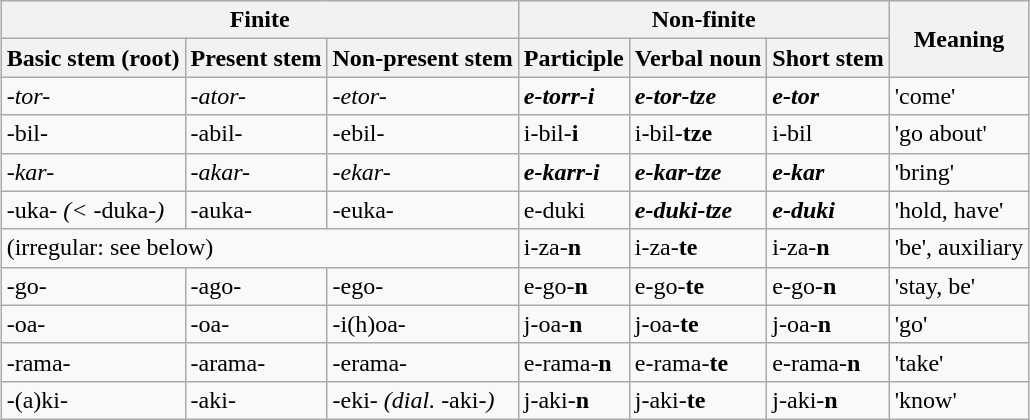<table class="wikitable" style="margin: 1em auto 1em auto">
<tr>
<th colspan=3 align="center">Finite</th>
<th colspan=3 align="center">Non-finite</th>
<th rowspan=2 align="center">Meaning</th>
</tr>
<tr>
<th align="center">Basic stem (root)</th>
<th align="center">Present stem</th>
<th align="center">Non-present stem</th>
<th align="center">Participle</th>
<th align="center">Verbal noun</th>
<th align="center">Short stem</th>
</tr>
<tr>
<td><em>-tor-</em></td>
<td><em>-ator-</em></td>
<td><em>-etor-</em></td>
<td><strong><em>e<strong>-torr-</strong>i</em></strong></td>
<td><strong><em>e<strong>-tor-</strong>tze</em></strong></td>
<td><strong><em>e<strong>-tor<em></td>
<td>'come'</td>
</tr>
<tr>
<td></em>-bil-<em></td>
<td></em>-abil-<em></td>
<td></em>-ebil-<em></td>
<td></em></strong>i</strong>-bil-<strong>i<strong><em></td>
<td></em></strong>i</strong>-bil-<strong>tze<strong><em></td>
<td></em></strong>i</strong>-bil</em></td>
<td>'go about'</td>
</tr>
<tr>
<td><em>-kar-</em></td>
<td><em>-akar-</em></td>
<td><em>-ekar-</em></td>
<td><strong><em>e<strong>-karr-</strong>i</em></strong></td>
<td><strong><em>e<strong>-kar-</strong>tze</em></strong></td>
<td><strong><em>e<strong>-kar<em></td>
<td>'bring'</td>
</tr>
<tr>
<td></em>-uka-<em> (< </em>-duka-<em>)</td>
<td></em>-auka-<em></td>
<td></em>-euka-<em></td>
<td></em></strong>e</strong>-duki</em></td>
<td><strong><em>e<strong>-duki-</strong>tze</em></strong></td>
<td><strong><em>e<strong>-duki<em></td>
<td>'hold, have'</td>
</tr>
<tr>
<td colspan=3>(irregular: see below)</td>
<td></em></strong>i</strong>-za-<strong>n<strong><em></td>
<td></em></strong>i</strong>-za-<strong>te<strong><em></td>
<td></em></strong>i</strong>-za-<strong>n<strong><em></td>
<td>'be', auxiliary</td>
</tr>
<tr>
<td></em>-go-<em></td>
<td></em>-ago-<em></td>
<td></em>-ego-<em></td>
<td></em></strong>e</strong>-go-<strong>n<strong><em></td>
<td></em></strong>e</strong>-go-<strong>te<strong><em></td>
<td></em></strong>e</strong>-go-<strong>n<strong><em></td>
<td>'stay, be'</td>
</tr>
<tr>
<td></em>-oa-<em></td>
<td></em>-oa-<em></td>
<td></em>-i(h)oa-<em></td>
<td></em></strong>j</strong>-oa-<strong>n<strong><em></td>
<td></em></strong>j</strong>-oa-<strong>te<strong><em></td>
<td></em></strong>j</strong>-oa-<strong>n<strong><em></td>
<td>'go'</td>
</tr>
<tr>
<td></em>-rama-<em></td>
<td></em>-arama-<em></td>
<td></em>-erama-<em></td>
<td></em></strong>e</strong>-rama-<strong>n<strong><em></td>
<td></em></strong>e</strong>-rama-<strong>te<strong><em></td>
<td></em></strong>e</strong>-rama-<strong>n<strong><em></td>
<td>'take'</td>
</tr>
<tr>
<td></em>-(a)ki-<em></td>
<td></em>-aki-<em></td>
<td></em>-eki-<em> (dial. </em>-aki-<em>)</td>
<td></em></strong>j</strong>-aki-<strong>n<strong><em></td>
<td></em></strong>j</strong>-aki-<strong>te<strong><em></td>
<td></em></strong>j</strong>-aki-<strong>n<strong><em></td>
<td>'know'</td>
</tr>
</table>
